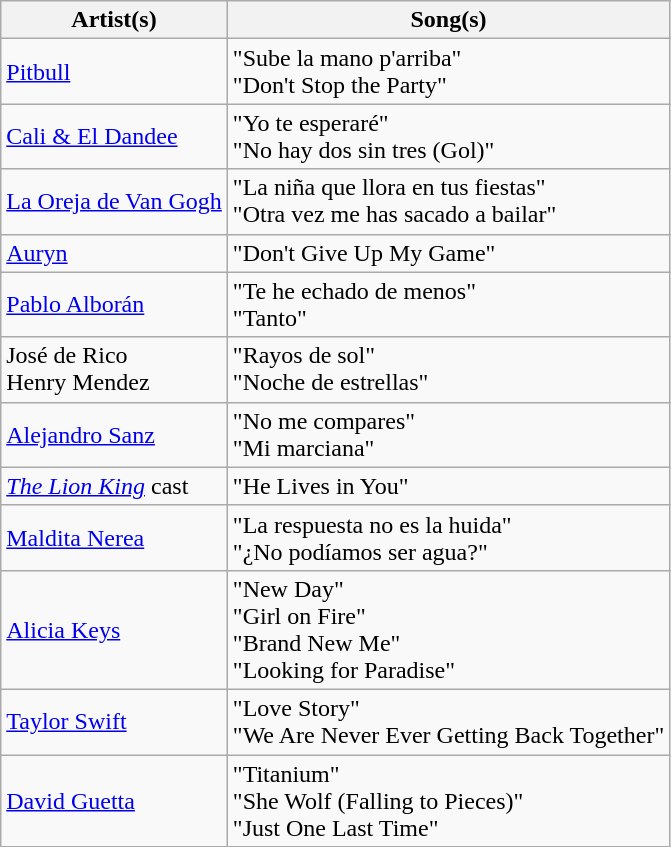<table class="wikitable">
<tr>
<th>Artist(s)</th>
<th>Song(s)</th>
</tr>
<tr>
<td><a href='#'>Pitbull</a></td>
<td>"Sube la mano p'arriba"<br>"Don't Stop the Party"</td>
</tr>
<tr>
<td><a href='#'>Cali & El Dandee</a></td>
<td>"Yo te esperaré"<br>"No hay dos sin tres (Gol)"</td>
</tr>
<tr>
<td><a href='#'>La Oreja de Van Gogh</a></td>
<td>"La niña que llora en tus fiestas"<br>"Otra vez me has sacado a bailar"</td>
</tr>
<tr>
<td><a href='#'>Auryn</a></td>
<td>"Don't Give Up My Game"</td>
</tr>
<tr>
<td><a href='#'>Pablo Alborán</a></td>
<td>"Te he echado de menos"<br>"Tanto"</td>
</tr>
<tr>
<td>José de Rico<br>Henry Mendez</td>
<td>"Rayos de sol"<br>"Noche de estrellas"</td>
</tr>
<tr>
<td><a href='#'>Alejandro Sanz</a></td>
<td>"No me compares"<br>"Mi marciana" </td>
</tr>
<tr>
<td><em><a href='#'>The Lion King</a></em> cast</td>
<td>"He Lives in You"</td>
</tr>
<tr>
<td><a href='#'>Maldita Nerea</a></td>
<td>"La respuesta no es la huida"<br>"¿No podíamos ser agua?"</td>
</tr>
<tr>
<td><a href='#'>Alicia Keys</a></td>
<td>"New Day"<br>"Girl on Fire"<br>"Brand New Me"<br>"Looking for Paradise" </td>
</tr>
<tr>
<td><a href='#'>Taylor Swift</a></td>
<td>"Love Story"<br>"We Are Never Ever Getting Back Together"</td>
</tr>
<tr>
<td><a href='#'>David Guetta</a></td>
<td>"Titanium"<br>"She Wolf (Falling to Pieces)"<br>"Just One Last Time" </td>
</tr>
</table>
